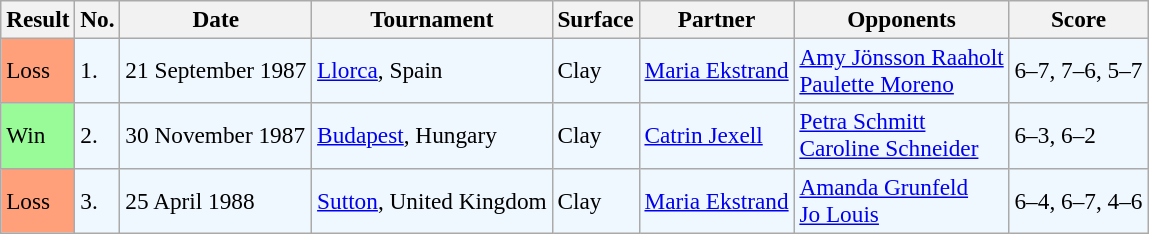<table class="sortable wikitable" style="font-size:97%">
<tr>
<th>Result</th>
<th>No.</th>
<th>Date</th>
<th>Tournament</th>
<th>Surface</th>
<th>Partner</th>
<th>Opponents</th>
<th>Score</th>
</tr>
<tr bgcolor="#f0f8ff">
<td style="background:#ffa07a;">Loss</td>
<td>1.</td>
<td>21 September 1987</td>
<td><a href='#'>Llorca</a>, Spain</td>
<td>Clay</td>
<td> <a href='#'>Maria Ekstrand</a></td>
<td> <a href='#'>Amy Jönsson Raaholt</a> <br>  <a href='#'>Paulette Moreno</a></td>
<td>6–7, 7–6, 5–7</td>
</tr>
<tr style="background:#f0f8ff;">
<td style="background:#98fb98;">Win</td>
<td>2.</td>
<td>30 November 1987</td>
<td><a href='#'>Budapest</a>, Hungary</td>
<td>Clay</td>
<td> <a href='#'>Catrin Jexell</a></td>
<td> <a href='#'>Petra Schmitt</a> <br>  <a href='#'>Caroline Schneider</a></td>
<td>6–3, 6–2</td>
</tr>
<tr bgcolor="#f0f8ff">
<td style="background:#ffa07a;">Loss</td>
<td>3.</td>
<td>25 April 1988</td>
<td><a href='#'>Sutton</a>, United Kingdom</td>
<td>Clay</td>
<td> <a href='#'>Maria Ekstrand</a></td>
<td> <a href='#'>Amanda Grunfeld</a> <br>  <a href='#'>Jo Louis</a></td>
<td>6–4, 6–7, 4–6</td>
</tr>
</table>
